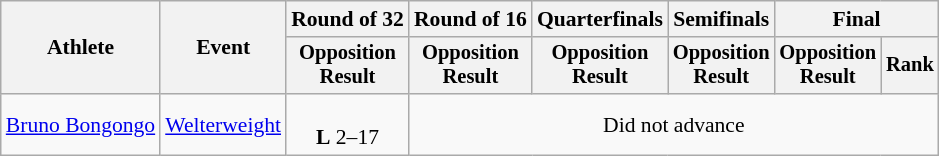<table class="wikitable" style="font-size:90%">
<tr>
<th rowspan="2">Athlete</th>
<th rowspan="2">Event</th>
<th>Round of 32</th>
<th>Round of 16</th>
<th>Quarterfinals</th>
<th>Semifinals</th>
<th colspan=2>Final</th>
</tr>
<tr style="font-size:95%">
<th>Opposition<br>Result</th>
<th>Opposition<br>Result</th>
<th>Opposition<br>Result</th>
<th>Opposition<br>Result</th>
<th>Opposition<br>Result</th>
<th>Rank</th>
</tr>
<tr align=center>
<td align=left><a href='#'>Bruno Bongongo</a></td>
<td align=left><a href='#'>Welterweight</a></td>
<td><br><strong>L</strong> 2–17</td>
<td colspan=5>Did not advance</td>
</tr>
</table>
